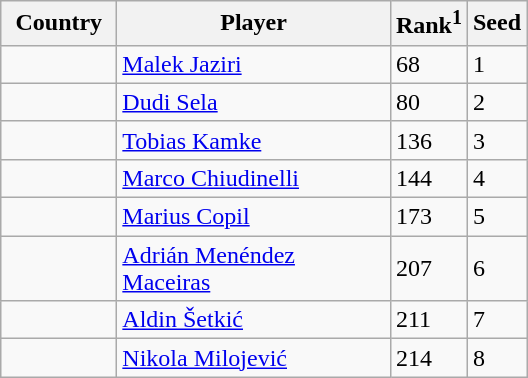<table class="sortable wikitable">
<tr>
<th width="70">Country</th>
<th width="175">Player</th>
<th>Rank<sup>1</sup></th>
<th>Seed</th>
</tr>
<tr>
<td></td>
<td><a href='#'>Malek Jaziri</a></td>
<td>68</td>
<td>1</td>
</tr>
<tr>
<td></td>
<td><a href='#'>Dudi Sela</a></td>
<td>80</td>
<td>2</td>
</tr>
<tr>
<td></td>
<td><a href='#'>Tobias Kamke</a></td>
<td>136</td>
<td>3</td>
</tr>
<tr>
<td></td>
<td><a href='#'>Marco Chiudinelli</a></td>
<td>144</td>
<td>4</td>
</tr>
<tr>
<td></td>
<td><a href='#'>Marius Copil</a></td>
<td>173</td>
<td>5</td>
</tr>
<tr>
<td></td>
<td><a href='#'>Adrián Menéndez Maceiras</a></td>
<td>207</td>
<td>6</td>
</tr>
<tr>
<td></td>
<td><a href='#'>Aldin Šetkić</a></td>
<td>211</td>
<td>7</td>
</tr>
<tr>
<td></td>
<td><a href='#'>Nikola Milojević</a></td>
<td>214</td>
<td>8</td>
</tr>
</table>
